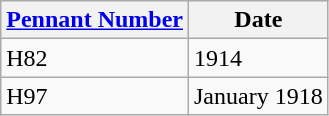<table class="wikitable" style="text-align:left">
<tr>
<th><a href='#'>Pennant Number</a></th>
<th>Date</th>
</tr>
<tr>
<td>H82</td>
<td>1914</td>
</tr>
<tr>
<td>H97</td>
<td>January 1918</td>
</tr>
</table>
